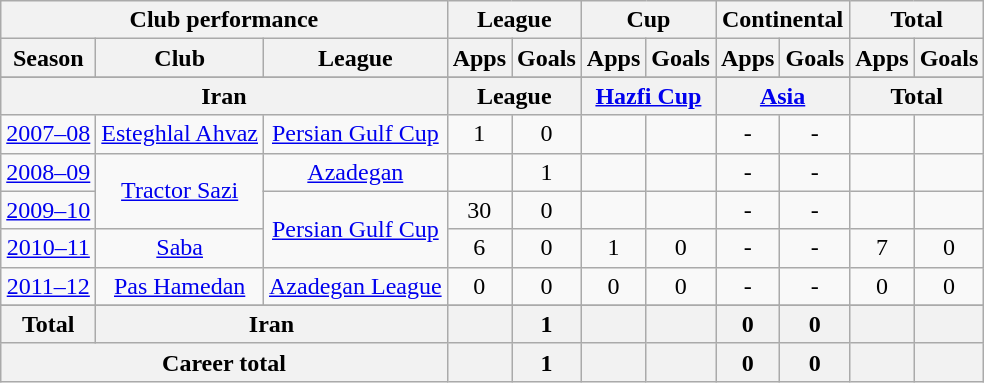<table class="wikitable" style="text-align:center">
<tr>
<th colspan=3>Club performance</th>
<th colspan=2>League</th>
<th colspan=2>Cup</th>
<th colspan=2>Continental</th>
<th colspan=2>Total</th>
</tr>
<tr>
<th>Season</th>
<th>Club</th>
<th>League</th>
<th>Apps</th>
<th>Goals</th>
<th>Apps</th>
<th>Goals</th>
<th>Apps</th>
<th>Goals</th>
<th>Apps</th>
<th>Goals</th>
</tr>
<tr>
</tr>
<tr>
<th colspan=3>Iran</th>
<th colspan=2>League</th>
<th colspan=2><a href='#'>Hazfi Cup</a></th>
<th colspan=2><a href='#'>Asia</a></th>
<th colspan=2>Total</th>
</tr>
<tr>
<td><a href='#'>2007–08</a></td>
<td rowspan="1"><a href='#'>Esteghlal Ahvaz</a></td>
<td rowspan="1"><a href='#'>Persian Gulf Cup</a></td>
<td>1</td>
<td>0</td>
<td></td>
<td></td>
<td>-</td>
<td>-</td>
<td></td>
<td></td>
</tr>
<tr>
<td><a href='#'>2008–09</a></td>
<td rowspan="2"><a href='#'>Tractor Sazi</a></td>
<td rowspan="1"><a href='#'>Azadegan</a></td>
<td></td>
<td>1</td>
<td></td>
<td></td>
<td>-</td>
<td>-</td>
<td></td>
<td></td>
</tr>
<tr>
<td><a href='#'>2009–10</a></td>
<td rowspan="2"><a href='#'>Persian Gulf Cup</a></td>
<td>30</td>
<td>0</td>
<td></td>
<td></td>
<td>-</td>
<td>-</td>
<td></td>
<td></td>
</tr>
<tr>
<td><a href='#'>2010–11</a></td>
<td rowspan="1"><a href='#'>Saba</a></td>
<td>6</td>
<td>0</td>
<td>1</td>
<td>0</td>
<td>-</td>
<td>-</td>
<td>7</td>
<td>0</td>
</tr>
<tr>
<td><a href='#'>2011–12</a></td>
<td rowspan="1"><a href='#'>Pas Hamedan</a></td>
<td rowspan="1"><a href='#'>Azadegan League</a></td>
<td>0</td>
<td>0</td>
<td>0</td>
<td>0</td>
<td>-</td>
<td>-</td>
<td>0</td>
<td>0</td>
</tr>
<tr>
</tr>
<tr>
<th rowspan=1>Total</th>
<th colspan=2>Iran</th>
<th></th>
<th>1</th>
<th></th>
<th></th>
<th>0</th>
<th>0</th>
<th></th>
<th></th>
</tr>
<tr>
<th colspan=3>Career total</th>
<th></th>
<th>1</th>
<th></th>
<th></th>
<th>0</th>
<th>0</th>
<th></th>
<th></th>
</tr>
</table>
